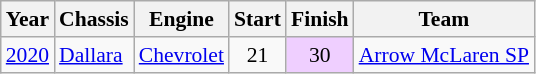<table class="wikitable" style="font-size: 90%;">
<tr>
<th>Year</th>
<th>Chassis</th>
<th>Engine</th>
<th>Start</th>
<th>Finish</th>
<th>Team</th>
</tr>
<tr>
<td><a href='#'>2020</a></td>
<td><a href='#'>Dallara</a></td>
<td><a href='#'>Chevrolet</a></td>
<td align=center>21</td>
<td align=center style="background:#EFCFFF;">30</td>
<td nowrap><a href='#'>Arrow McLaren SP</a></td>
</tr>
</table>
